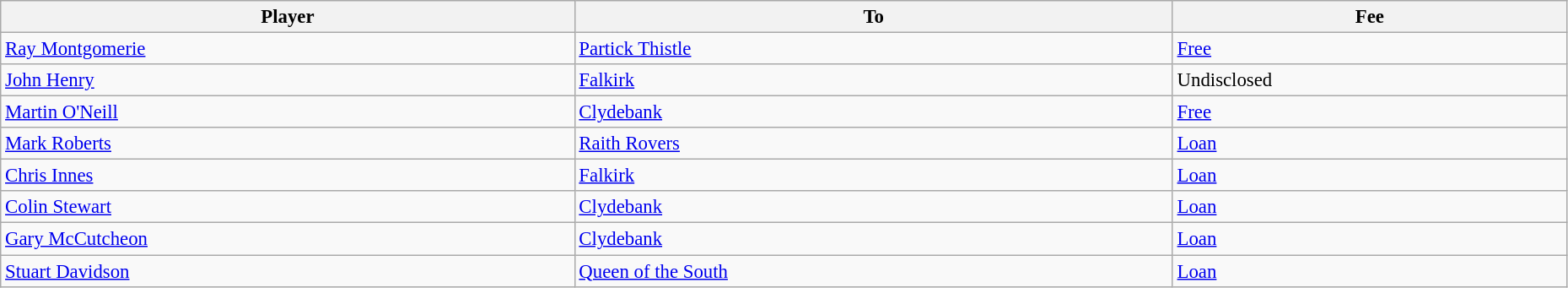<table class="wikitable" style="text-align:center; font-size:95%;width:98%; text-align:left">
<tr>
<th>Player</th>
<th>To</th>
<th>Fee</th>
</tr>
<tr>
<td> <a href='#'>Ray Montgomerie</a></td>
<td> <a href='#'>Partick Thistle</a></td>
<td><a href='#'>Free</a></td>
</tr>
<tr>
<td> <a href='#'>John Henry</a></td>
<td> <a href='#'>Falkirk</a></td>
<td>Undisclosed</td>
</tr>
<tr>
<td> <a href='#'>Martin O'Neill</a></td>
<td> <a href='#'>Clydebank</a></td>
<td><a href='#'>Free</a></td>
</tr>
<tr>
<td> <a href='#'>Mark Roberts</a></td>
<td> <a href='#'>Raith Rovers</a></td>
<td><a href='#'>Loan</a></td>
</tr>
<tr>
<td> <a href='#'>Chris Innes</a></td>
<td> <a href='#'>Falkirk</a></td>
<td><a href='#'>Loan</a></td>
</tr>
<tr>
<td> <a href='#'>Colin Stewart</a></td>
<td> <a href='#'>Clydebank</a></td>
<td><a href='#'>Loan</a></td>
</tr>
<tr>
<td> <a href='#'>Gary McCutcheon</a></td>
<td> <a href='#'>Clydebank</a></td>
<td><a href='#'>Loan</a></td>
</tr>
<tr>
<td> <a href='#'>Stuart Davidson</a></td>
<td> <a href='#'>Queen of the South</a></td>
<td><a href='#'>Loan</a></td>
</tr>
</table>
